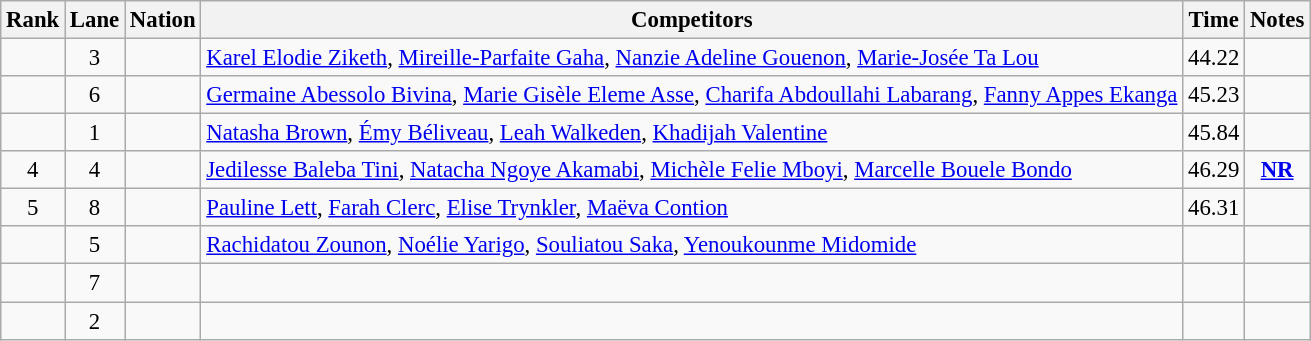<table class="wikitable sortable" style="text-align:center; font-size:95%">
<tr>
<th>Rank</th>
<th>Lane</th>
<th>Nation</th>
<th>Competitors</th>
<th>Time</th>
<th>Notes</th>
</tr>
<tr>
<td></td>
<td>3</td>
<td align=left></td>
<td align=left><a href='#'>Karel Elodie Ziketh</a>, <a href='#'>Mireille-Parfaite Gaha</a>, <a href='#'>Nanzie Adeline Gouenon</a>, <a href='#'>Marie-Josée Ta Lou</a></td>
<td>44.22</td>
<td></td>
</tr>
<tr>
<td></td>
<td>6</td>
<td align=left></td>
<td align=left><a href='#'>Germaine Abessolo Bivina</a>, <a href='#'>Marie Gisèle Eleme Asse</a>, <a href='#'>Charifa Abdoullahi Labarang</a>, <a href='#'>Fanny Appes Ekanga</a></td>
<td>45.23</td>
<td></td>
</tr>
<tr>
<td></td>
<td>1</td>
<td align=left></td>
<td align=left><a href='#'>Natasha Brown</a>, <a href='#'>Émy Béliveau</a>, <a href='#'>Leah Walkeden</a>, <a href='#'>Khadijah Valentine</a></td>
<td>45.84</td>
<td></td>
</tr>
<tr>
<td>4</td>
<td>4</td>
<td align=left></td>
<td align=left><a href='#'>Jedilesse Baleba Tini</a>, <a href='#'>Natacha Ngoye Akamabi</a>, <a href='#'>Michèle Felie Mboyi</a>, <a href='#'>Marcelle Bouele Bondo</a></td>
<td>46.29</td>
<td><strong><a href='#'>NR</a></strong></td>
</tr>
<tr>
<td>5</td>
<td>8</td>
<td align=left></td>
<td align=left><a href='#'>Pauline Lett</a>, <a href='#'>Farah Clerc</a>, <a href='#'>Elise Trynkler</a>, <a href='#'>Maëva Contion</a></td>
<td>46.31</td>
<td></td>
</tr>
<tr>
<td></td>
<td>5</td>
<td align=left></td>
<td align=left><a href='#'>Rachidatou Zounon</a>, <a href='#'>Noélie Yarigo</a>, <a href='#'>Souliatou Saka</a>, <a href='#'>Yenoukounme Midomide</a></td>
<td></td>
<td></td>
</tr>
<tr>
<td></td>
<td>7</td>
<td align=left></td>
<td align=left></td>
<td></td>
<td></td>
</tr>
<tr>
<td></td>
<td>2</td>
<td align=left></td>
<td align=left></td>
<td></td>
<td></td>
</tr>
</table>
